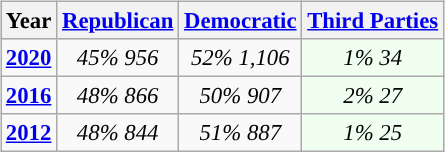<table class="wikitable" style="float:right; font-size:95%;">
<tr bgcolor=lightgrey>
<th>Year</th>
<th><a href='#'>Republican</a></th>
<th><a href='#'>Democratic</a></th>
<th><a href='#'>Third Parties</a></th>
</tr>
<tr>
<td style="text-align:center; "><strong><a href='#'>2020</a></strong></td>
<td style="text-align:center; "><em>45%</em> <em>956</em></td>
<td style="text-align:center; "><em>52%</em> <em>1,106</em></td>
<td style="text-align:center; background:honeyDew;"><em>1%</em> <em>34</em></td>
</tr>
<tr>
<td style="text-align:center; "><strong><a href='#'>2016</a></strong></td>
<td style="text-align:center; "><em>48%</em> <em>866</em></td>
<td style="text-align:center; "><em>50%</em> <em>907</em></td>
<td style="text-align:center; background:honeyDew;"><em>2%</em> <em>27</em></td>
</tr>
<tr>
<td style="text-align:center; "><strong><a href='#'>2012</a></strong></td>
<td style="text-align:center; "><em>48%</em> <em>844</em></td>
<td style="text-align:center; "><em>51%</em> <em>887</em></td>
<td style="text-align:center; background:honeyDew;"><em>1%</em> <em>25</em></td>
</tr>
</table>
